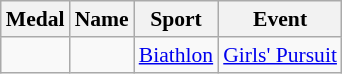<table class="wikitable sortable" style="font-size:90%">
<tr>
<th>Medal</th>
<th>Name</th>
<th>Sport</th>
<th>Event</th>
</tr>
<tr>
<td></td>
<td></td>
<td><a href='#'>Biathlon</a></td>
<td><a href='#'>Girls' Pursuit</a></td>
</tr>
</table>
